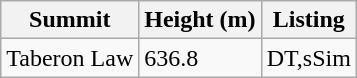<table class="wikitable sortable">
<tr>
<th>Summit</th>
<th>Height (m)</th>
<th>Listing</th>
</tr>
<tr>
<td>Taberon Law</td>
<td>636.8</td>
<td>DT,sSim</td>
</tr>
</table>
